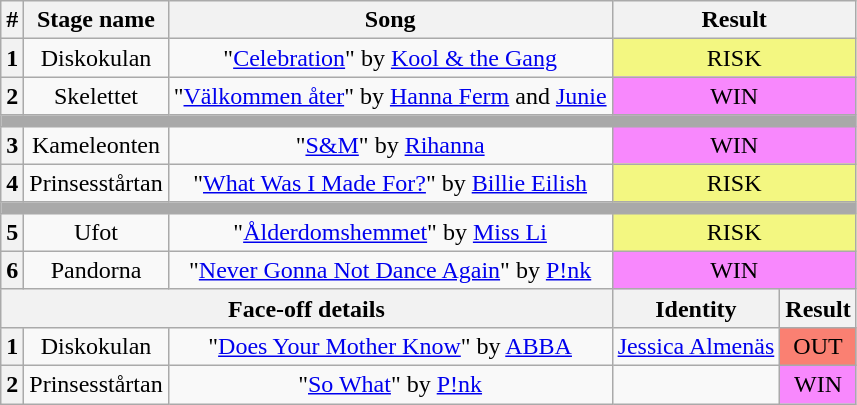<table class="wikitable plainrowheaders" style="text-align: center;">
<tr>
<th>#</th>
<th>Stage name</th>
<th>Song</th>
<th colspan=2>Result</th>
</tr>
<tr>
<th>1</th>
<td>Diskokulan</td>
<td>"<a href='#'>Celebration</a>" by <a href='#'>Kool & the Gang</a></td>
<td colspan=2 bgcolor="F3F781">RISK</td>
</tr>
<tr>
<th>2</th>
<td>Skelettet</td>
<td>"<a href='#'>Välkommen åter</a>" by <a href='#'>Hanna Ferm</a> and <a href='#'>Junie</a></td>
<td colspan=2 bgcolor="F888FD">WIN</td>
</tr>
<tr>
<td colspan=5 style=background:darkgray></td>
</tr>
<tr>
<th>3</th>
<td>Kameleonten</td>
<td>"<a href='#'>S&M</a>" by <a href='#'>Rihanna</a></td>
<td colspan=2 bgcolor="F888FD">WIN</td>
</tr>
<tr>
<th>4</th>
<td>Prinsesstårtan</td>
<td>"<a href='#'>What Was I Made For?</a>" by <a href='#'>Billie Eilish</a></td>
<td colspan=2 bgcolor="F3F781">RISK</td>
</tr>
<tr>
<td colspan=5 style=background:darkgray></td>
</tr>
<tr>
<th>5</th>
<td>Ufot</td>
<td>"<a href='#'>Ålderdomshemmet</a>" by <a href='#'>Miss Li</a></td>
<td colspan=2 bgcolor="F3F781">RISK</td>
</tr>
<tr>
<th>6</th>
<td>Pandorna</td>
<td>"<a href='#'>Never Gonna Not Dance Again</a>" by <a href='#'>P!nk</a></td>
<td colspan=2 bgcolor="F888FD">WIN</td>
</tr>
<tr>
<th colspan="3">Face-off details</th>
<th>Identity</th>
<th>Result</th>
</tr>
<tr>
<th>1</th>
<td>Diskokulan</td>
<td>"<a href='#'>Does Your Mother Know</a>" by <a href='#'>ABBA</a></td>
<td><a href='#'>Jessica Almenäs</a></td>
<td bgcolor=salmon>OUT</td>
</tr>
<tr>
<th>2</th>
<td>Prinsesstårtan</td>
<td>"<a href='#'>So What</a>" by <a href='#'>P!nk</a></td>
<td></td>
<td bgcolor="F888FD">WIN</td>
</tr>
</table>
